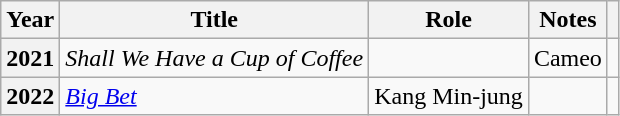<table class="wikitable sortable plainrowheaders">
<tr>
<th scope="col">Year</th>
<th scope="col">Title</th>
<th scope="col">Role</th>
<th scope="col">Notes</th>
<th scope="col" class="unsortable"></th>
</tr>
<tr>
<th scope="row">2021</th>
<td><em>Shall We Have a Cup of Coffee</em></td>
<td></td>
<td>Cameo</td>
<td></td>
</tr>
<tr>
<th scope="row">2022</th>
<td><em><a href='#'>Big Bet</a></em></td>
<td>Kang Min-jung</td>
<td></td>
<td></td>
</tr>
</table>
